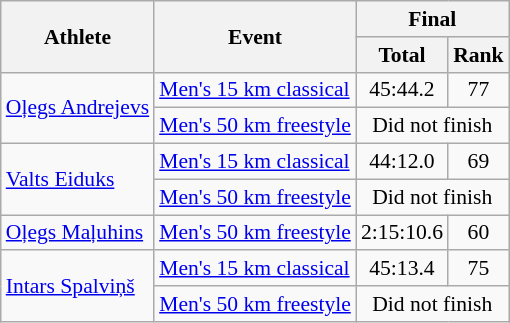<table class="wikitable" style="font-size:90%">
<tr>
<th rowspan="2">Athlete</th>
<th rowspan="2">Event</th>
<th colspan="2">Final</th>
</tr>
<tr>
<th>Total</th>
<th>Rank</th>
</tr>
<tr>
<td rowspan=2><a href='#'>Oļegs Andrejevs</a></td>
<td><a href='#'>Men's 15 km classical</a></td>
<td align="center">45:44.2</td>
<td align="center">77</td>
</tr>
<tr>
<td><a href='#'>Men's 50 km freestyle</a></td>
<td colspan=2 align="center">Did not finish</td>
</tr>
<tr>
<td rowspan=2><a href='#'>Valts Eiduks</a></td>
<td><a href='#'>Men's 15 km classical</a></td>
<td align="center">44:12.0</td>
<td align="center">69</td>
</tr>
<tr>
<td><a href='#'>Men's 50 km freestyle</a></td>
<td colspan=2 align="center">Did not finish</td>
</tr>
<tr>
<td><a href='#'>Oļegs Maļuhins</a></td>
<td><a href='#'>Men's 50 km freestyle</a></td>
<td align="center">2:15:10.6</td>
<td align="center">60</td>
</tr>
<tr>
<td rowspan=2><a href='#'>Intars Spalviņš</a></td>
<td><a href='#'>Men's 15 km classical</a></td>
<td align="center">45:13.4</td>
<td align="center">75</td>
</tr>
<tr>
<td><a href='#'>Men's 50 km freestyle</a></td>
<td colspan=2 align="center">Did not finish</td>
</tr>
</table>
